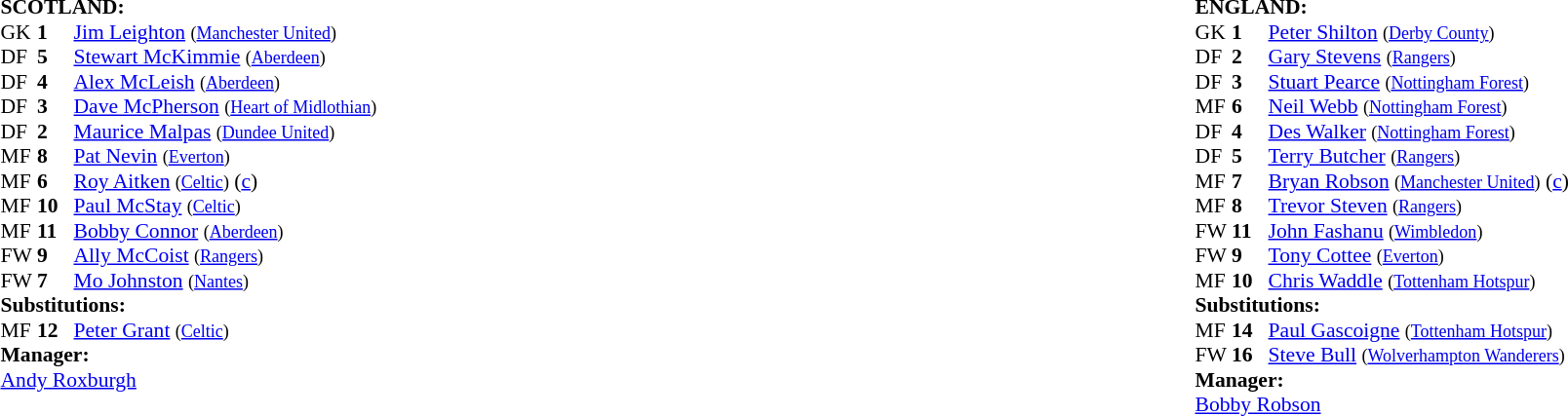<table width="100%">
<tr>
<td valign="top" width="50%"><br><table style="font-size: 90%" cellspacing="0" cellpadding="0">
<tr>
<td colspan=4><strong>SCOTLAND:</strong></td>
</tr>
<tr>
<th width="25"></th>
<th width="25"></th>
</tr>
<tr>
<td>GK</td>
<td><strong>1</strong></td>
<td><a href='#'>Jim Leighton</a> <small>(<a href='#'>Manchester United</a>)</small></td>
</tr>
<tr>
<td>DF</td>
<td><strong>5</strong></td>
<td><a href='#'>Stewart McKimmie</a> <small>(<a href='#'>Aberdeen</a>)</small></td>
</tr>
<tr>
<td>DF</td>
<td><strong>4</strong></td>
<td><a href='#'>Alex McLeish</a> <small>(<a href='#'>Aberdeen</a>)</small></td>
<td></td>
</tr>
<tr>
<td>DF</td>
<td><strong>3</strong></td>
<td><a href='#'>Dave McPherson</a> <small>(<a href='#'>Heart of Midlothian</a>)</small></td>
</tr>
<tr>
<td>DF</td>
<td><strong>2</strong></td>
<td><a href='#'>Maurice Malpas</a> <small>(<a href='#'>Dundee United</a>)</small></td>
</tr>
<tr>
<td>MF</td>
<td><strong>8</strong></td>
<td><a href='#'>Pat Nevin</a> <small>(<a href='#'>Everton</a>)</small></td>
</tr>
<tr>
<td>MF</td>
<td><strong>6</strong></td>
<td><a href='#'>Roy Aitken</a> <small>(<a href='#'>Celtic</a>)</small> (<a href='#'>c</a>)</td>
</tr>
<tr>
<td>MF</td>
<td><strong>10</strong></td>
<td><a href='#'>Paul McStay</a> <small>(<a href='#'>Celtic</a>)</small></td>
</tr>
<tr>
<td>MF</td>
<td><strong>11</strong></td>
<td><a href='#'>Bobby Connor</a> <small>(<a href='#'>Aberdeen</a>)</small></td>
<td></td>
<td></td>
</tr>
<tr>
<td>FW</td>
<td><strong>9</strong></td>
<td><a href='#'>Ally McCoist</a> <small>(<a href='#'>Rangers</a>)</small></td>
</tr>
<tr>
<td>FW</td>
<td><strong>7</strong></td>
<td><a href='#'>Mo Johnston</a> <small>(<a href='#'>Nantes</a>)</small></td>
</tr>
<tr>
<td colspan=3><strong>Substitutions:</strong></td>
</tr>
<tr>
<td>MF</td>
<td><strong>12</strong></td>
<td><a href='#'>Peter Grant</a> <small>(<a href='#'>Celtic</a>)</small></td>
<td></td>
<td></td>
</tr>
<tr>
<td colspan=3><strong>Manager:</strong></td>
</tr>
<tr>
<td colspan=4><a href='#'>Andy Roxburgh</a></td>
</tr>
</table>
</td>
<td valign="top" width="50%"><br><table style="font-size: 90%" cellspacing="0" cellpadding="0" align="center">
<tr>
<td colspan=4><strong>ENGLAND:</strong></td>
</tr>
<tr>
<th width="25"></th>
<th width="25"></th>
</tr>
<tr>
<td>GK</td>
<td><strong>1</strong></td>
<td><a href='#'>Peter Shilton</a> <small>(<a href='#'>Derby County</a>)</small></td>
</tr>
<tr>
<td>DF</td>
<td><strong>2</strong></td>
<td><a href='#'>Gary Stevens</a> <small>(<a href='#'>Rangers</a>)</small></td>
</tr>
<tr>
<td>DF</td>
<td><strong>3</strong></td>
<td><a href='#'>Stuart Pearce</a> <small>(<a href='#'>Nottingham Forest</a>)</small></td>
</tr>
<tr>
<td>MF</td>
<td><strong>6</strong></td>
<td><a href='#'>Neil Webb</a> <small>(<a href='#'>Nottingham Forest</a>)</small></td>
</tr>
<tr>
<td>DF</td>
<td><strong>4</strong></td>
<td><a href='#'>Des Walker</a> <small>(<a href='#'>Nottingham Forest</a>)</small></td>
</tr>
<tr>
<td>DF</td>
<td><strong>5</strong></td>
<td><a href='#'>Terry Butcher</a> <small>(<a href='#'>Rangers</a>)</small></td>
</tr>
<tr>
<td>MF</td>
<td><strong>7</strong></td>
<td><a href='#'>Bryan Robson</a> <small>(<a href='#'>Manchester United</a>)</small> (<a href='#'>c</a>)</td>
</tr>
<tr>
<td>MF</td>
<td><strong>8</strong></td>
<td><a href='#'>Trevor Steven</a> <small>(<a href='#'>Rangers</a>)</small></td>
</tr>
<tr>
<td>FW</td>
<td><strong>11</strong></td>
<td><a href='#'>John Fashanu</a> <small>(<a href='#'>Wimbledon</a>)</small></td>
<td></td>
<td></td>
</tr>
<tr>
<td>FW</td>
<td><strong>9</strong></td>
<td><a href='#'>Tony Cottee</a> <small>(<a href='#'>Everton</a>)</small></td>
<td></td>
<td></td>
</tr>
<tr>
<td>MF</td>
<td><strong>10</strong></td>
<td><a href='#'>Chris Waddle</a> <small>(<a href='#'>Tottenham Hotspur</a>)</small></td>
</tr>
<tr>
<td colspan=3><strong>Substitutions:</strong></td>
</tr>
<tr>
<td>MF</td>
<td><strong>14</strong></td>
<td><a href='#'>Paul Gascoigne</a> <small>(<a href='#'>Tottenham Hotspur</a>)</small></td>
<td></td>
<td></td>
</tr>
<tr>
<td>FW</td>
<td><strong>16</strong></td>
<td><a href='#'>Steve Bull</a> <small>(<a href='#'>Wolverhampton Wanderers</a>)</small></td>
<td></td>
<td></td>
</tr>
<tr>
<td colspan=3><strong>Manager:</strong></td>
</tr>
<tr>
<td colspan=4><a href='#'>Bobby Robson</a></td>
</tr>
</table>
</td>
</tr>
</table>
